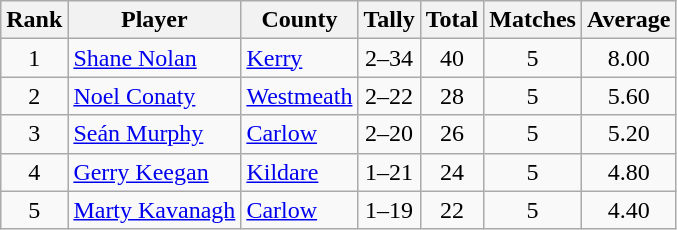<table class="wikitable">
<tr>
<th>Rank</th>
<th>Player</th>
<th>County</th>
<th>Tally</th>
<th>Total</th>
<th>Matches</th>
<th>Average</th>
</tr>
<tr>
<td rowspan=1 align=center>1</td>
<td><a href='#'>Shane Nolan</a></td>
<td><a href='#'>Kerry</a></td>
<td align=center>2–34</td>
<td align=center>40</td>
<td align=center>5</td>
<td align=center>8.00</td>
</tr>
<tr>
<td rowspan=1 align=center>2</td>
<td><a href='#'>Noel Conaty</a></td>
<td><a href='#'>Westmeath</a></td>
<td align=center>2–22</td>
<td align=center>28</td>
<td align=center>5</td>
<td align=center>5.60</td>
</tr>
<tr>
<td rowspan=1 align=center>3</td>
<td><a href='#'>Seán Murphy</a></td>
<td><a href='#'>Carlow</a></td>
<td align=center>2–20</td>
<td align=center>26</td>
<td align=center>5</td>
<td align=center>5.20</td>
</tr>
<tr>
<td rowspan=1 align=center>4</td>
<td><a href='#'>Gerry Keegan</a></td>
<td><a href='#'>Kildare</a></td>
<td align=center>1–21</td>
<td align=center>24</td>
<td align=center>5</td>
<td align=center>4.80</td>
</tr>
<tr>
<td rowspan=1 align=center>5</td>
<td><a href='#'>Marty Kavanagh</a></td>
<td><a href='#'>Carlow</a></td>
<td align=center>1–19</td>
<td align=center>22</td>
<td align=center>5</td>
<td align=center>4.40</td>
</tr>
</table>
